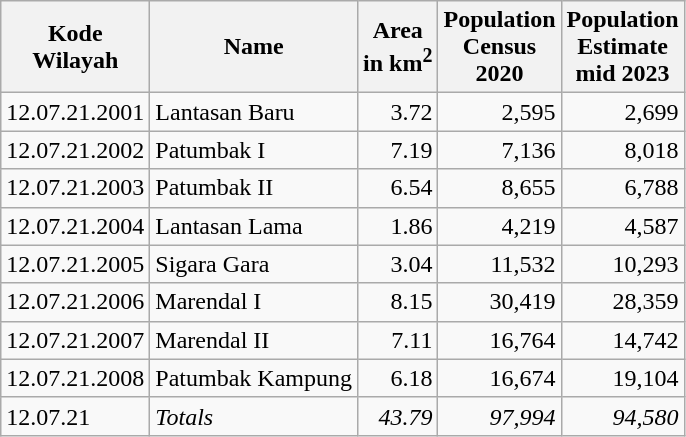<table class="sortable wikitable">
<tr>
<th>Kode<br>Wilayah</th>
<th>Name</th>
<th>Area <br> in km<sup>2</sup></th>
<th>Population<br>Census<br>2020</th>
<th>Population<br>Estimate<br>mid 2023</th>
</tr>
<tr>
<td>12.07.21.2001</td>
<td>Lantasan Baru</td>
<td align="right">3.72</td>
<td align="right">2,595</td>
<td align="right">2,699</td>
</tr>
<tr>
<td>12.07.21.2002</td>
<td>Patumbak I</td>
<td align="right">7.19</td>
<td align="right">7,136</td>
<td align="right">8,018</td>
</tr>
<tr>
<td>12.07.21.2003</td>
<td>Patumbak II</td>
<td align="right">6.54</td>
<td align="right">8,655</td>
<td align="right">6,788</td>
</tr>
<tr>
<td>12.07.21.2004</td>
<td>Lantasan Lama</td>
<td align="right">1.86</td>
<td align="right">4,219</td>
<td align="right">4,587</td>
</tr>
<tr>
<td>12.07.21.2005</td>
<td>Sigara Gara</td>
<td align="right">3.04</td>
<td align="right">11,532</td>
<td align="right">10,293</td>
</tr>
<tr>
<td>12.07.21.2006</td>
<td>Marendal I</td>
<td align="right">8.15</td>
<td align="right">30,419</td>
<td align="right">28,359</td>
</tr>
<tr>
<td>12.07.21.2007</td>
<td>Marendal II</td>
<td align="right">7.11</td>
<td align="right">16,764</td>
<td align="right">14,742</td>
</tr>
<tr>
<td>12.07.21.2008</td>
<td>Patumbak Kampung</td>
<td align="right">6.18</td>
<td align="right">16,674</td>
<td align="right">19,104</td>
</tr>
<tr>
<td>12.07.21</td>
<td><em>Totals</em></td>
<td align="right"><em>43.79</em></td>
<td align="right"><em>97,994</em></td>
<td align="right"><em>94,580</em></td>
</tr>
</table>
